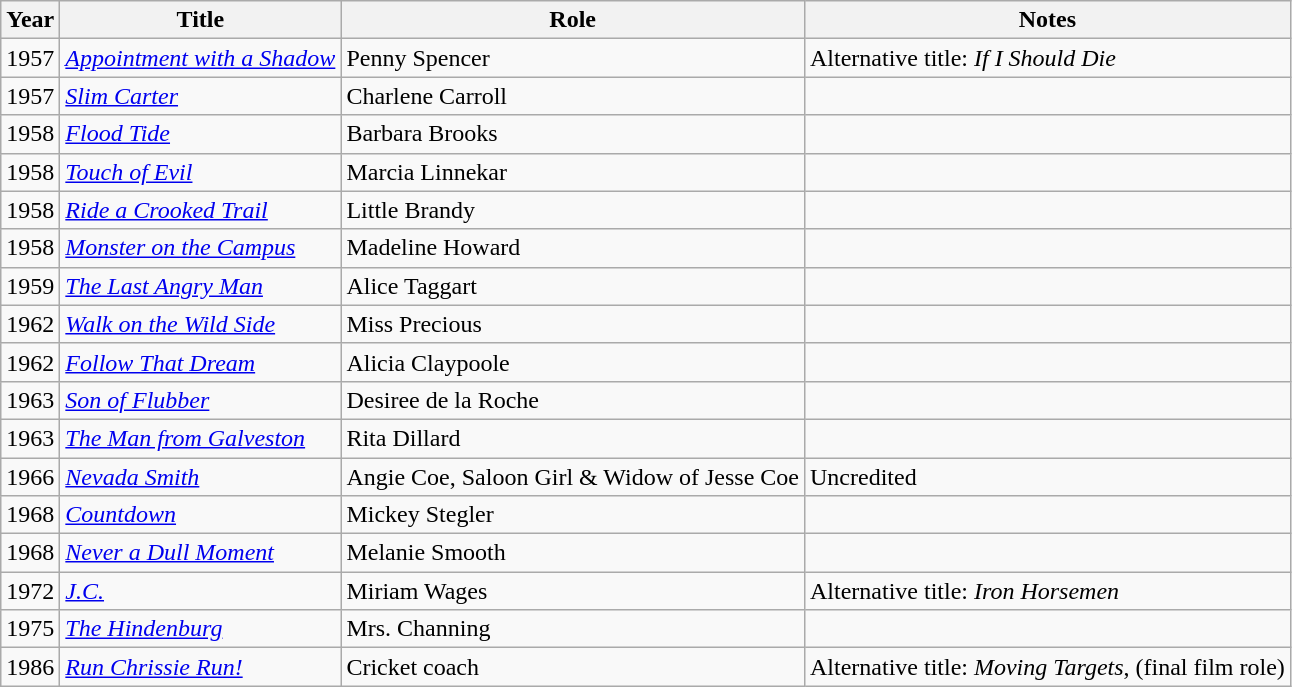<table class="wikitable sortable">
<tr>
<th>Year</th>
<th>Title</th>
<th>Role</th>
<th class="unsortable">Notes</th>
</tr>
<tr>
<td>1957</td>
<td><em><a href='#'>Appointment with a Shadow</a></em></td>
<td>Penny Spencer</td>
<td>Alternative title: <em>If I Should Die</em></td>
</tr>
<tr>
<td>1957</td>
<td><em><a href='#'>Slim Carter</a></em></td>
<td>Charlene Carroll</td>
<td></td>
</tr>
<tr>
<td>1958</td>
<td><em><a href='#'>Flood Tide</a></em></td>
<td>Barbara Brooks</td>
<td></td>
</tr>
<tr>
<td>1958</td>
<td><em><a href='#'>Touch of Evil</a></em></td>
<td>Marcia Linnekar</td>
<td></td>
</tr>
<tr>
<td>1958</td>
<td><em><a href='#'>Ride a Crooked Trail</a></em></td>
<td>Little Brandy</td>
<td></td>
</tr>
<tr>
<td>1958</td>
<td><em><a href='#'>Monster on the Campus</a></em></td>
<td>Madeline Howard</td>
<td></td>
</tr>
<tr>
<td>1959</td>
<td><em><a href='#'>The Last Angry Man</a></em></td>
<td>Alice Taggart</td>
<td></td>
</tr>
<tr>
<td>1962</td>
<td><em><a href='#'>Walk on the Wild Side</a></em></td>
<td>Miss Precious</td>
<td></td>
</tr>
<tr>
<td>1962</td>
<td><em><a href='#'>Follow That Dream</a></em></td>
<td>Alicia Claypoole</td>
<td></td>
</tr>
<tr>
<td>1963</td>
<td><em><a href='#'>Son of Flubber</a></em></td>
<td>Desiree de la Roche</td>
<td></td>
</tr>
<tr>
<td>1963</td>
<td><em><a href='#'>The Man from Galveston</a></em></td>
<td>Rita Dillard</td>
<td></td>
</tr>
<tr>
<td>1966</td>
<td><em><a href='#'>Nevada Smith</a></em></td>
<td>Angie Coe, Saloon Girl & Widow of Jesse Coe</td>
<td>Uncredited</td>
</tr>
<tr>
<td>1968</td>
<td><em><a href='#'>Countdown</a></em></td>
<td>Mickey Stegler</td>
<td></td>
</tr>
<tr>
<td>1968</td>
<td><em><a href='#'>Never a Dull Moment</a></em></td>
<td>Melanie Smooth</td>
<td></td>
</tr>
<tr>
<td>1972</td>
<td><em><a href='#'>J.C.</a></em></td>
<td>Miriam Wages</td>
<td>Alternative title: <em>Iron Horsemen</em></td>
</tr>
<tr>
<td>1975</td>
<td><em><a href='#'>The Hindenburg</a></em></td>
<td>Mrs. Channing</td>
<td></td>
</tr>
<tr>
<td>1986</td>
<td><em><a href='#'>Run Chrissie Run!</a></em></td>
<td>Cricket coach</td>
<td>Alternative title: <em>Moving Targets</em>, (final film role)</td>
</tr>
</table>
